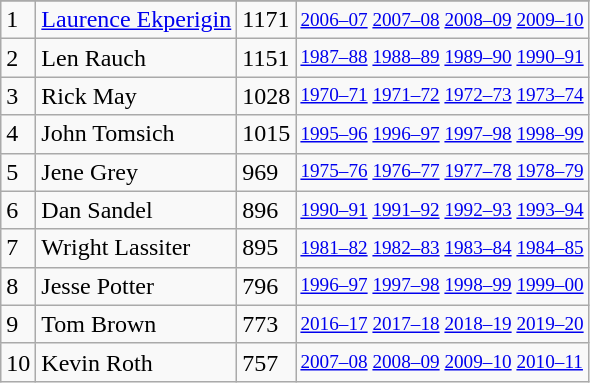<table class="wikitable">
<tr>
</tr>
<tr>
<td>1</td>
<td><a href='#'>Laurence Ekperigin</a></td>
<td>1171</td>
<td style="font-size:80%;"><a href='#'>2006–07</a> <a href='#'>2007–08</a> <a href='#'>2008–09</a> <a href='#'>2009–10</a></td>
</tr>
<tr>
<td>2</td>
<td>Len Rauch</td>
<td>1151</td>
<td style="font-size:80%;"><a href='#'>1987–88</a> <a href='#'>1988–89</a> <a href='#'>1989–90</a> <a href='#'>1990–91</a></td>
</tr>
<tr>
<td>3</td>
<td>Rick May</td>
<td>1028</td>
<td style="font-size:80%;"><a href='#'>1970–71</a> <a href='#'>1971–72</a> <a href='#'>1972–73</a> <a href='#'>1973–74</a></td>
</tr>
<tr>
<td>4</td>
<td>John Tomsich</td>
<td>1015</td>
<td style="font-size:80%;"><a href='#'>1995–96</a> <a href='#'>1996–97</a> <a href='#'>1997–98</a> <a href='#'>1998–99</a></td>
</tr>
<tr>
<td>5</td>
<td>Jene Grey</td>
<td>969</td>
<td style="font-size:80%;"><a href='#'>1975–76</a> <a href='#'>1976–77</a> <a href='#'>1977–78</a> <a href='#'>1978–79</a></td>
</tr>
<tr>
<td>6</td>
<td>Dan Sandel</td>
<td>896</td>
<td style="font-size:80%;"><a href='#'>1990–91</a> <a href='#'>1991–92</a> <a href='#'>1992–93</a> <a href='#'>1993–94</a></td>
</tr>
<tr>
<td>7</td>
<td>Wright Lassiter</td>
<td>895</td>
<td style="font-size:80%;"><a href='#'>1981–82</a> <a href='#'>1982–83</a> <a href='#'>1983–84</a> <a href='#'>1984–85</a></td>
</tr>
<tr>
<td>8</td>
<td>Jesse Potter</td>
<td>796</td>
<td style="font-size:80%;"><a href='#'>1996–97</a> <a href='#'>1997–98</a> <a href='#'>1998–99</a> <a href='#'>1999–00</a></td>
</tr>
<tr>
<td>9</td>
<td>Tom Brown</td>
<td>773</td>
<td style="font-size:80%;"><a href='#'>2016–17</a> <a href='#'>2017–18</a> <a href='#'>2018–19</a> <a href='#'>2019–20</a></td>
</tr>
<tr>
<td>10</td>
<td>Kevin Roth</td>
<td>757</td>
<td style="font-size:80%;"><a href='#'>2007–08</a> <a href='#'>2008–09</a> <a href='#'>2009–10</a> <a href='#'>2010–11</a></td>
</tr>
</table>
